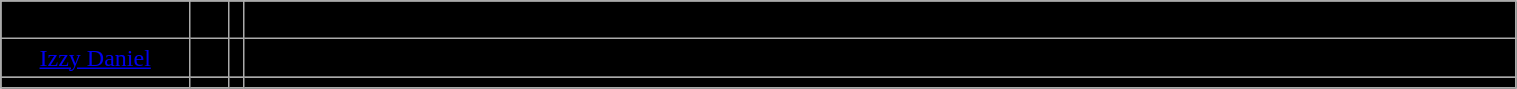<table class="wikitable" width="80%">
<tr align="center" bgcolor=" ">
<td>Kaitlyn Isaac</td>
<td>D</td>
<td></td>
<td>Played with Team Ontario in the U18 Women's National Championships, gaining a silver medal</td>
</tr>
<tr align="center" bgcolor=" ">
<td><a href='#'>Izzy Daniel</a></td>
<td>F</td>
<td></td>
<td>Named a 2019 Minnesota Ms. Hockey Finalist</td>
</tr>
<tr align="center" bgcolor=" ">
<td></td>
<td></td>
<td></td>
<td></td>
</tr>
</table>
